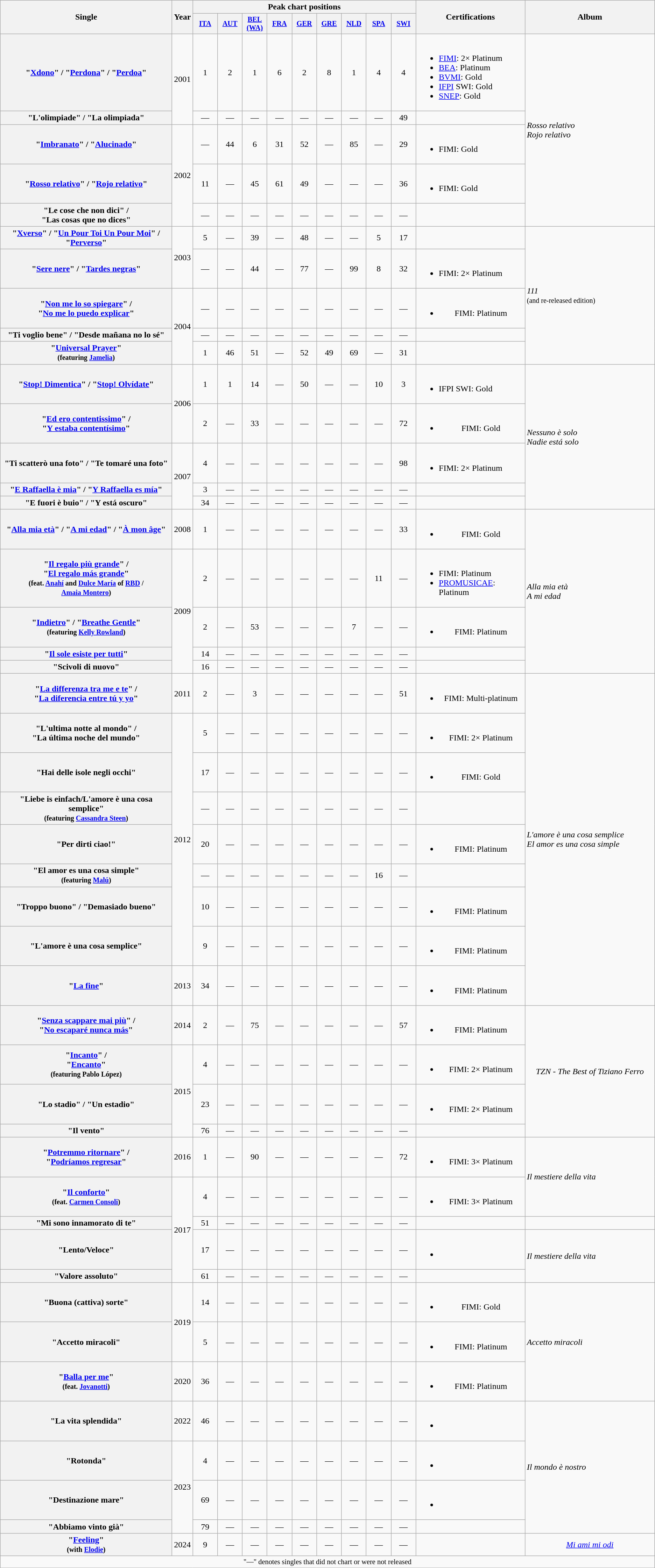<table class="wikitable plainrowheaders" style="text-align:center;" border="1">
<tr>
<th scope="col" rowspan="2" style="width:20em;">Single</th>
<th scope="col" rowspan="2">Year</th>
<th scope="col" colspan="9">Peak chart positions</th>
<th scope="col" rowspan="2">Certifications</th>
<th scope="col" rowspan="2" style="width:15em;">Album</th>
</tr>
<tr>
<th scope="col" style="width:3em;font-size:85%;"><a href='#'>ITA</a><br></th>
<th scope="col" style="width:3em;font-size:85%;"><a href='#'>AUT</a><br></th>
<th scope="col" style="width:3em;font-size:85%;"><a href='#'>BEL<br>(WA)</a><br></th>
<th scope="col" style="width:3em;font-size:85%;"><a href='#'>FRA</a><br></th>
<th scope="col" style="width:3em;font-size:85%;"><a href='#'>GER</a><br></th>
<th scope="col" style="width:3em;font-size:85%;"><a href='#'>GRE</a><br></th>
<th scope="col" style="width:3em;font-size:85%;"><a href='#'>NLD</a><br></th>
<th scope="col" style="width:3em;font-size:85%;"><a href='#'>SPA</a><br></th>
<th scope="col" style="width:3em;font-size:85%;"><a href='#'>SWI</a><br></th>
</tr>
<tr>
<th scope="row">"<a href='#'>Xdono</a>" / "<a href='#'>Perdona</a>" / "<a href='#'>Perdoa</a>"</th>
<td align="center" rowspan="2">2001</td>
<td>1</td>
<td>2</td>
<td>1</td>
<td>6</td>
<td>2</td>
<td>8</td>
<td>1</td>
<td>4</td>
<td>4</td>
<td align="left"><br><ul><li><a href='#'>FIMI</a>: 2× Platinum</li><li><a href='#'>BEA</a>: Platinum</li><li><a href='#'>BVMI</a>: Gold</li><li><a href='#'>IFPI</a> SWI: Gold</li><li><a href='#'>SNEP</a>: Gold</li></ul></td>
<td align="left" rowspan="5"><em>Rosso relativo</em> <br><em>Rojo relativo</em></td>
</tr>
<tr>
<th scope="row">"L'olimpiade" / "La olimpiada"</th>
<td>—</td>
<td>—</td>
<td>—</td>
<td>—</td>
<td>—</td>
<td>—</td>
<td>—</td>
<td>—</td>
<td>49</td>
<td></td>
</tr>
<tr>
<th scope="row">"<a href='#'>Imbranato</a>" / "<a href='#'>Alucinado</a>"</th>
<td align="center" rowspan="3">2002</td>
<td>—</td>
<td>44</td>
<td>6</td>
<td>31</td>
<td>52</td>
<td>—</td>
<td>85</td>
<td>—</td>
<td>29</td>
<td align="left"><br><ul><li>FIMI: Gold</li></ul></td>
</tr>
<tr>
<th scope="row">"<a href='#'>Rosso relativo</a>" / "<a href='#'>Rojo relativo</a>"</th>
<td>11</td>
<td>—</td>
<td>45</td>
<td>61</td>
<td>49</td>
<td>—</td>
<td>—</td>
<td>—</td>
<td>36</td>
<td align="left"><br><ul><li>FIMI: Gold</li></ul></td>
</tr>
<tr>
<th scope="row">"Le cose che non dici" /<br>"Las cosas que no dices"</th>
<td>—</td>
<td>—</td>
<td>—</td>
<td>—</td>
<td>—</td>
<td>—</td>
<td>—</td>
<td>—</td>
<td>—</td>
<td align="left"></td>
</tr>
<tr>
<th scope="row">"<a href='#'>Xverso</a>" / "<a href='#'>Un Pour Toi Un Pour Moi</a>" /<br>"<a href='#'>Perverso</a>"</th>
<td align="center" rowspan="2">2003</td>
<td>5</td>
<td>—</td>
<td>39</td>
<td>—</td>
<td>48</td>
<td>—</td>
<td>—</td>
<td>5</td>
<td>17</td>
<td align="left"></td>
<td align="left" rowspan="5"><em>111</em><br><small>(and re-released edition)</small></td>
</tr>
<tr>
<th scope="row">"<a href='#'>Sere nere</a>" / "<a href='#'>Tardes negras</a>"</th>
<td>—</td>
<td>—</td>
<td>44</td>
<td>—</td>
<td>77</td>
<td>—</td>
<td>99</td>
<td>8</td>
<td>32</td>
<td align="left"><br><ul><li>FIMI: 2× Platinum</li></ul></td>
</tr>
<tr>
<th scope="row">"<a href='#'>Non me lo so spiegare</a>" /<br>"<a href='#'>No me lo puedo explicar</a>"</th>
<td align="center" rowspan="3">2004</td>
<td>—</td>
<td>—</td>
<td>—</td>
<td>—</td>
<td>—</td>
<td>—</td>
<td>—</td>
<td>—</td>
<td>—</td>
<td><br><ul><li>FIMI: Platinum</li></ul></td>
</tr>
<tr>
<th scope="row">"Ti voglio bene" / "Desde mañana no lo sé"</th>
<td>—</td>
<td>—</td>
<td>—</td>
<td>—</td>
<td>—</td>
<td>—</td>
<td>—</td>
<td>—</td>
<td>—</td>
<td align="left"></td>
</tr>
<tr>
<th scope="row">"<a href='#'>Universal Prayer</a>"<br><small>(featuring <a href='#'>Jamelia</a>)</small></th>
<td>1</td>
<td>46</td>
<td>51</td>
<td>—</td>
<td>52</td>
<td>49</td>
<td>69</td>
<td>—</td>
<td>31</td>
<td align="left"></td>
</tr>
<tr>
<th scope="row">"<a href='#'>Stop! Dimentica</a>" / "<a href='#'>Stop! Olvídate</a>"</th>
<td align="center" rowspan="2">2006</td>
<td>1</td>
<td>1</td>
<td>14</td>
<td>—</td>
<td>50</td>
<td>—</td>
<td>—</td>
<td>10</td>
<td>3</td>
<td align="left"><br><ul><li>IFPI SWI: Gold</li></ul></td>
<td align="left" rowspan="5"><em>Nessuno è solo</em><br><em>Nadie está solo</em></td>
</tr>
<tr>
<th scope="row">"<a href='#'>Ed ero contentissimo</a>" /<br>"<a href='#'>Y estaba contentísimo</a>"</th>
<td>2</td>
<td>—</td>
<td>33</td>
<td>—</td>
<td>—</td>
<td>—</td>
<td>—</td>
<td>—</td>
<td>72</td>
<td><br><ul><li>FIMI: Gold</li></ul></td>
</tr>
<tr>
<th scope="row">"Ti scatterò una foto" / "Te tomaré una foto"</th>
<td align="center" rowspan="3">2007</td>
<td>4</td>
<td>—</td>
<td>—</td>
<td>—</td>
<td>—</td>
<td>—</td>
<td>—</td>
<td>—</td>
<td>98</td>
<td align="left"><br><ul><li>FIMI: 2× Platinum</li></ul></td>
</tr>
<tr>
<th scope="row">"<a href='#'>E Raffaella è mia</a>" / "<a href='#'>Y Raffaella es mía</a>"</th>
<td>3</td>
<td>—</td>
<td>—</td>
<td>—</td>
<td>—</td>
<td>—</td>
<td>—</td>
<td>—</td>
<td>—</td>
<td></td>
</tr>
<tr>
<th scope="row">"E fuori è buio" / "Y está oscuro"</th>
<td>34</td>
<td>—</td>
<td>—</td>
<td>—</td>
<td>—</td>
<td>—</td>
<td>—</td>
<td>—</td>
<td>—</td>
<td></td>
</tr>
<tr>
<th scope="row">"<a href='#'>Alla mia età</a>" / "<a href='#'>A mi edad</a>" / "<a href='#'>À mon âge</a>"</th>
<td align="center">2008</td>
<td>1</td>
<td>—</td>
<td>—</td>
<td>—</td>
<td>—</td>
<td>—</td>
<td>—</td>
<td>—</td>
<td>33</td>
<td><br><ul><li>FIMI: Gold</li></ul></td>
<td align="left" rowspan="5"><em>Alla mia età</em><br><em>A mi edad</em></td>
</tr>
<tr>
<th scope="row">"<a href='#'>Il regalo più grande</a>" / <br>"<a href='#'>El regalo más grande</a>" <br><small>(feat. <a href='#'>Anahí</a> and <a href='#'>Dulce María</a> of <a href='#'>RBD</a> /<br><a href='#'>Amaia Montero</a>)</small></th>
<td align="center" rowspan="4">2009</td>
<td>2</td>
<td>—</td>
<td>—</td>
<td>—</td>
<td>—</td>
<td>—</td>
<td>—</td>
<td>11</td>
<td>—</td>
<td align="left"><br><ul><li>FIMI: Platinum</li><li><a href='#'>PROMUSICAE</a>: Platinum</li></ul></td>
</tr>
<tr>
<th scope="row">"<a href='#'>Indietro</a>" / "<a href='#'>Breathe Gentle</a>"<br><small>(featuring <a href='#'>Kelly Rowland</a>)</small></th>
<td>2</td>
<td>—</td>
<td>53</td>
<td>—</td>
<td>—</td>
<td>—</td>
<td>7</td>
<td>—</td>
<td>—</td>
<td><br><ul><li>FIMI: Platinum</li></ul></td>
</tr>
<tr>
<th scope="row">"<a href='#'>Il sole esiste per tutti</a>"</th>
<td>14</td>
<td>—</td>
<td>—</td>
<td>—</td>
<td>—</td>
<td>—</td>
<td>—</td>
<td>—</td>
<td>—</td>
<td></td>
</tr>
<tr>
<th scope="row">"Scivoli di nuovo"</th>
<td>16</td>
<td>—</td>
<td>—</td>
<td>—</td>
<td>—</td>
<td>—</td>
<td>—</td>
<td>—</td>
<td>—</td>
<td></td>
</tr>
<tr>
<th scope="row">"<a href='#'>La differenza tra me e te</a>" /<br>"<a href='#'>La diferencia entre tú y yo</a>"</th>
<td>2011</td>
<td>2</td>
<td>—</td>
<td>3</td>
<td>—</td>
<td>—</td>
<td>—</td>
<td>—</td>
<td>—</td>
<td>51</td>
<td><br><ul><li>FIMI: Multi-platinum</li></ul></td>
<td align="left" rowspan="9"><em>L'amore è una cosa semplice</em><br><em>El amor es una cosa simple</em></td>
</tr>
<tr>
<th scope="row">"L'ultima notte al mondo" / <br>"La última noche del mundo"</th>
<td rowspan="7">2012</td>
<td>5</td>
<td>—</td>
<td>—</td>
<td>—</td>
<td>—</td>
<td>—</td>
<td>—</td>
<td>—</td>
<td>—</td>
<td><br><ul><li>FIMI: 2× Platinum</li></ul></td>
</tr>
<tr>
<th scope="row">"Hai delle isole negli occhi"</th>
<td>17</td>
<td>—</td>
<td>—</td>
<td>—</td>
<td>—</td>
<td>—</td>
<td>—</td>
<td>—</td>
<td>—</td>
<td><br><ul><li>FIMI: Gold</li></ul></td>
</tr>
<tr>
<th scope="row">"Liebe is einfach/L'amore è una cosa semplice"<br><small>(featuring <a href='#'>Cassandra Steen</a>)</small></th>
<td>—</td>
<td>—</td>
<td>—</td>
<td>—</td>
<td>—</td>
<td>—</td>
<td>—</td>
<td>—</td>
<td>—</td>
<td></td>
</tr>
<tr>
<th scope="row">"Per dirti ciao!"</th>
<td>20</td>
<td>—</td>
<td>—</td>
<td>—</td>
<td>—</td>
<td>—</td>
<td>—</td>
<td>—</td>
<td>—</td>
<td><br><ul><li>FIMI: Platinum</li></ul></td>
</tr>
<tr>
<th scope="row">"El amor es una cosa simple"<br><small>(featuring <a href='#'>Malú</a>)</small></th>
<td>—</td>
<td>—</td>
<td>—</td>
<td>—</td>
<td>—</td>
<td>—</td>
<td>—</td>
<td>16</td>
<td>—</td>
<td></td>
</tr>
<tr>
<th scope="row">"Troppo buono" / "Demasiado bueno"</th>
<td>10</td>
<td>—</td>
<td>—</td>
<td>—</td>
<td>—</td>
<td>—</td>
<td>—</td>
<td>—</td>
<td>—</td>
<td><br><ul><li>FIMI: Platinum</li></ul></td>
</tr>
<tr>
<th scope="row">"L'amore è una cosa semplice"</th>
<td>9</td>
<td>—</td>
<td>—</td>
<td>—</td>
<td>—</td>
<td>—</td>
<td>—</td>
<td>—</td>
<td>—</td>
<td><br><ul><li>FIMI: Platinum</li></ul></td>
</tr>
<tr>
<th scope="row">"<a href='#'>La fine</a>"</th>
<td>2013</td>
<td>34</td>
<td>—</td>
<td>—</td>
<td>—</td>
<td>—</td>
<td>—</td>
<td>—</td>
<td>—</td>
<td>—</td>
<td><br><ul><li>FIMI: Platinum</li></ul></td>
</tr>
<tr>
<th scope="row">"<a href='#'>Senza scappare mai più</a>" /<br>"<a href='#'>No escaparé nunca más</a>"</th>
<td>2014</td>
<td>2</td>
<td>—</td>
<td>75</td>
<td>—</td>
<td>—</td>
<td>—</td>
<td>—</td>
<td>—</td>
<td>57</td>
<td><br><ul><li>FIMI: Platinum</li></ul></td>
<td rowspan="4"><em>TZN - The Best of Tiziano Ferro</em></td>
</tr>
<tr>
<th scope="row">"<a href='#'>Incanto</a>" /<br>"<a href='#'>Encanto</a>" <br><small>(featuring Pablo López)</small></th>
<td rowspan="3">2015</td>
<td>4</td>
<td>—</td>
<td>—</td>
<td>—</td>
<td>—</td>
<td>—</td>
<td>—</td>
<td>—</td>
<td>—</td>
<td><br><ul><li>FIMI: 2× Platinum</li></ul></td>
</tr>
<tr>
<th scope="row">"Lo stadio" / "Un estadio"</th>
<td>23</td>
<td>—</td>
<td>—</td>
<td>—</td>
<td>—</td>
<td>—</td>
<td>—</td>
<td>—</td>
<td>—</td>
<td><br><ul><li>FIMI: 2× Platinum</li></ul></td>
</tr>
<tr>
<th scope="row">"Il vento"</th>
<td>76</td>
<td>—</td>
<td>—</td>
<td>—</td>
<td>—</td>
<td>—</td>
<td>—</td>
<td>—</td>
<td>—</td>
<td></td>
</tr>
<tr>
<th scope="row">"<a href='#'>Potremmo ritornare</a>" /<br>"<a href='#'>Podríamos regresar</a>"</th>
<td>2016</td>
<td>1</td>
<td>—</td>
<td>90</td>
<td>—</td>
<td>—</td>
<td>—</td>
<td>—</td>
<td>—</td>
<td>72</td>
<td><br><ul><li>FIMI: 3× Platinum</li></ul></td>
<td align="left" rowspan="2"><em>Il mestiere della vita</em></td>
</tr>
<tr>
<th scope="row">"<a href='#'>Il conforto</a>"<br><small>(feat. <a href='#'>Carmen Consoli</a>)</small></th>
<td rowspan="4">2017</td>
<td>4</td>
<td>—</td>
<td>—</td>
<td>—</td>
<td>—</td>
<td>—</td>
<td>—</td>
<td>—</td>
<td>—</td>
<td><br><ul><li>FIMI: 3× Platinum</li></ul></td>
</tr>
<tr>
<th scope="row">"Mi sono innamorato di te"</th>
<td>51</td>
<td>—</td>
<td>—</td>
<td>—</td>
<td>—</td>
<td>—</td>
<td>—</td>
<td>—</td>
<td>—</td>
<td></td>
<td></td>
</tr>
<tr>
<th scope="row">"Lento/Veloce"</th>
<td>17<br></td>
<td>—</td>
<td>—</td>
<td>—</td>
<td>—</td>
<td>—</td>
<td>—</td>
<td>—</td>
<td>—</td>
<td><br><ul><li></li></ul></td>
<td align="left" rowspan="2"><em>Il mestiere della vita</em></td>
</tr>
<tr>
<th scope="row">"Valore assoluto"</th>
<td>61<br></td>
<td>—</td>
<td>—</td>
<td>—</td>
<td>—</td>
<td>—</td>
<td>—</td>
<td>—</td>
<td>—</td>
<td></td>
</tr>
<tr>
<th scope="row">"Buona (cattiva) sorte"</th>
<td rowspan="2">2019</td>
<td>14<br></td>
<td>—</td>
<td>—</td>
<td>—</td>
<td>—</td>
<td>—</td>
<td>—</td>
<td>—</td>
<td>—</td>
<td><br><ul><li>FIMI: Gold</li></ul></td>
<td align="left" rowspan="3"><em>Accetto miracoli</em></td>
</tr>
<tr>
<th scope="row">"Accetto miracoli"</th>
<td>5</td>
<td>—</td>
<td>—</td>
<td>—</td>
<td>—</td>
<td>—</td>
<td>—</td>
<td>—</td>
<td>—</td>
<td><br><ul><li>FIMI: Platinum</li></ul></td>
</tr>
<tr>
<th scope="row">"<a href='#'>Balla per me</a>"<br><small>(feat. <a href='#'>Jovanotti</a>)</small></th>
<td>2020</td>
<td>36</td>
<td>—</td>
<td>—</td>
<td>—</td>
<td>—</td>
<td>—</td>
<td>—</td>
<td>—</td>
<td>—</td>
<td><br><ul><li>FIMI: Platinum</li></ul></td>
</tr>
<tr>
<th scope="row">"La vita splendida"</th>
<td>2022</td>
<td>46<br></td>
<td>—</td>
<td>—</td>
<td>—</td>
<td>—</td>
<td>—</td>
<td>—</td>
<td>—</td>
<td>—</td>
<td><br><ul><li></li></ul></td>
<td align="left" rowspan="4"><em>Il mondo è nostro</em></td>
</tr>
<tr>
<th scope="row">"Rotonda"</th>
<td rowspan="3">2023</td>
<td>4</td>
<td>—</td>
<td>—</td>
<td>—</td>
<td>—</td>
<td>—</td>
<td>—</td>
<td>—</td>
<td>—</td>
<td><br><ul><li></li></ul></td>
</tr>
<tr>
<th scope="row">"Destinazione mare"</th>
<td>69</td>
<td>—</td>
<td>—</td>
<td>—</td>
<td>—</td>
<td>—</td>
<td>—</td>
<td>—</td>
<td>—</td>
<td><br><ul><li></li></ul></td>
</tr>
<tr>
<th scope="row">"Abbiamo vinto già"<br></th>
<td>79<br></td>
<td>—</td>
<td>—</td>
<td>—</td>
<td>—</td>
<td>—</td>
<td>—</td>
<td>—</td>
<td>—</td>
<td></td>
</tr>
<tr>
<th scope="row">"<a href='#'>Feeling</a>"<br><small>(with <a href='#'>Elodie</a>)</small></th>
<td>2024</td>
<td>9</td>
<td>—</td>
<td>—</td>
<td>—</td>
<td>—</td>
<td>—</td>
<td>—</td>
<td>—</td>
<td>—</td>
<td></td>
<td><em><a href='#'>Mi ami mi odi</a></em></td>
</tr>
<tr>
<td colspan="31" style="font-size:85%">"—" denotes singles that did not chart or were not released</td>
</tr>
</table>
